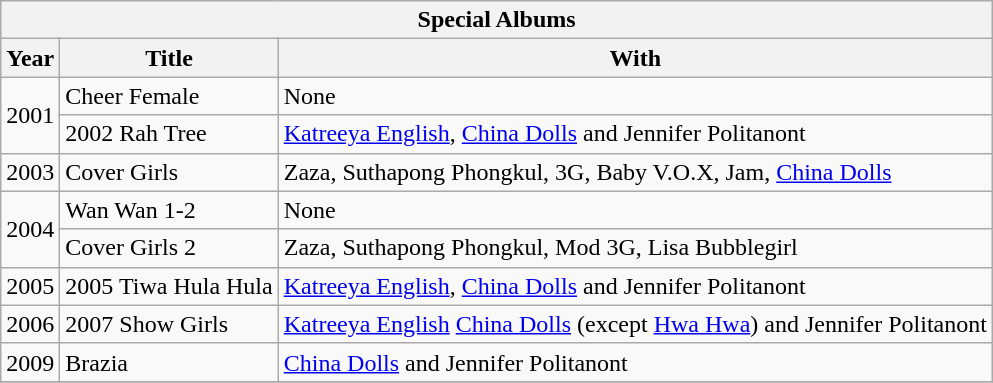<table class=wikitable>
<tr>
<th colspan="4">Special Albums</th>
</tr>
<tr>
<th>Year</th>
<th>Title</th>
<th>With</th>
</tr>
<tr>
<td rowspan="2">2001</td>
<td>Cheer Female</td>
<td>None</td>
</tr>
<tr>
<td>2002 Rah Tree</td>
<td><a href='#'>Katreeya English</a>, <a href='#'>China Dolls</a> and Jennifer Politanont</td>
</tr>
<tr>
<td>2003</td>
<td>Cover Girls</td>
<td>Zaza, Suthapong Phongkul, 3G, Baby V.O.X, Jam, <a href='#'>China Dolls</a></td>
</tr>
<tr>
<td rowspan="2">2004</td>
<td>Wan Wan 1-2</td>
<td>None</td>
</tr>
<tr>
<td>Cover Girls 2</td>
<td>Zaza, Suthapong Phongkul, Mod 3G, Lisa Bubblegirl</td>
</tr>
<tr>
<td>2005</td>
<td>2005 Tiwa Hula Hula</td>
<td><a href='#'>Katreeya English</a>, <a href='#'>China Dolls</a> and Jennifer Politanont</td>
</tr>
<tr>
<td>2006</td>
<td>2007 Show Girls</td>
<td><a href='#'>Katreeya English</a> <a href='#'>China Dolls</a> (except <a href='#'>Hwa Hwa</a>) and Jennifer Politanont</td>
</tr>
<tr>
<td>2009</td>
<td>Brazia</td>
<td><a href='#'>China Dolls</a> and Jennifer Politanont</td>
</tr>
<tr>
</tr>
</table>
